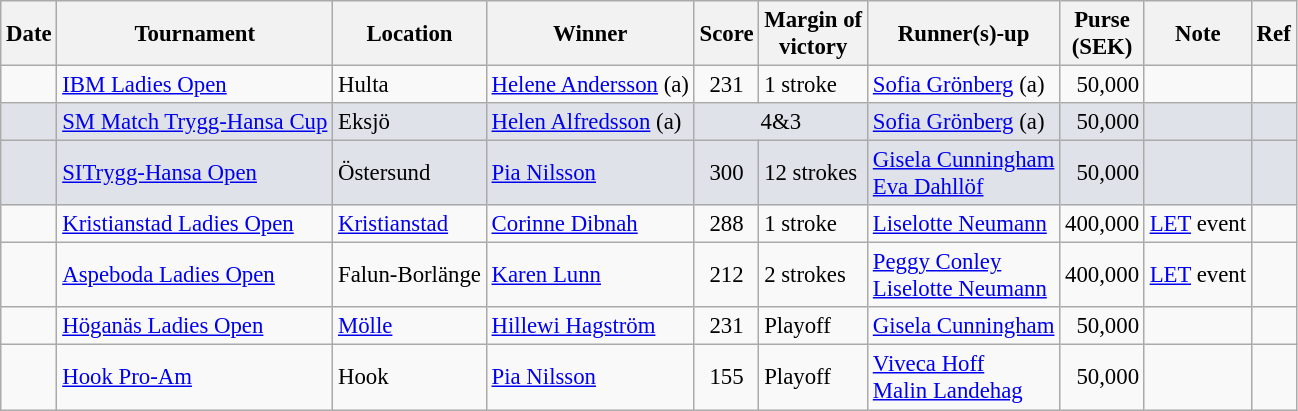<table class="wikitable" style="font-size:95%;">
<tr>
<th>Date</th>
<th>Tournament</th>
<th>Location</th>
<th>Winner</th>
<th>Score</th>
<th>Margin of<br>victory</th>
<th>Runner(s)-up</th>
<th>Purse<br>(SEK)</th>
<th>Note</th>
<th>Ref</th>
</tr>
<tr>
<td></td>
<td><a href='#'>IBM Ladies Open</a></td>
<td>Hulta</td>
<td> <a href='#'>Helene Andersson</a> (a)</td>
<td align=center>231</td>
<td>1 stroke</td>
<td> <a href='#'>Sofia Grönberg</a> (a)</td>
<td align=right>50,000</td>
<td></td>
<td></td>
</tr>
<tr style="background:#dfe2e9;">
<td></td>
<td><a href='#'>SM Match Trygg-Hansa Cup</a></td>
<td>Eksjö</td>
<td> <a href='#'>Helen Alfredsson</a> (a)</td>
<td colspan=2 align=center>4&3</td>
<td> <a href='#'>Sofia Grönberg</a> (a)</td>
<td align=right>50,000</td>
<td></td>
<td></td>
</tr>
<tr style="background:#dfe2e9;">
<td></td>
<td><a href='#'>SITrygg-Hansa Open</a></td>
<td>Östersund</td>
<td> <a href='#'>Pia Nilsson</a></td>
<td align=center>300</td>
<td>12 strokes</td>
<td> <a href='#'>Gisela Cunningham</a><br> <a href='#'>Eva Dahllöf</a></td>
<td align=right>50,000</td>
<td></td>
<td></td>
</tr>
<tr>
<td></td>
<td><a href='#'>Kristianstad Ladies Open</a></td>
<td><a href='#'>Kristianstad</a></td>
<td> <a href='#'>Corinne Dibnah</a></td>
<td align=center>288</td>
<td>1 stroke</td>
<td> <a href='#'>Liselotte Neumann</a></td>
<td align=right>400,000</td>
<td><a href='#'>LET</a> event</td>
<td></td>
</tr>
<tr>
<td></td>
<td><a href='#'>Aspeboda Ladies Open</a></td>
<td>Falun-Borlänge</td>
<td> <a href='#'>Karen Lunn</a></td>
<td align=center>212</td>
<td>2 strokes</td>
<td> <a href='#'>Peggy Conley</a><br> <a href='#'>Liselotte Neumann</a></td>
<td align=right>400,000</td>
<td><a href='#'>LET</a> event</td>
<td></td>
</tr>
<tr>
<td></td>
<td><a href='#'>Höganäs Ladies Open</a></td>
<td><a href='#'>Mölle</a></td>
<td> <a href='#'>Hillewi Hagström</a></td>
<td align=center>231</td>
<td>Playoff</td>
<td> <a href='#'>Gisela Cunningham</a></td>
<td align=right>50,000</td>
<td></td>
<td></td>
</tr>
<tr>
<td></td>
<td><a href='#'>Hook Pro-Am</a></td>
<td>Hook</td>
<td> <a href='#'>Pia Nilsson</a></td>
<td align=center>155</td>
<td>Playoff</td>
<td> <a href='#'>Viveca Hoff</a><br> <a href='#'>Malin Landehag</a></td>
<td align=right>50,000</td>
<td></td>
<td></td>
</tr>
</table>
